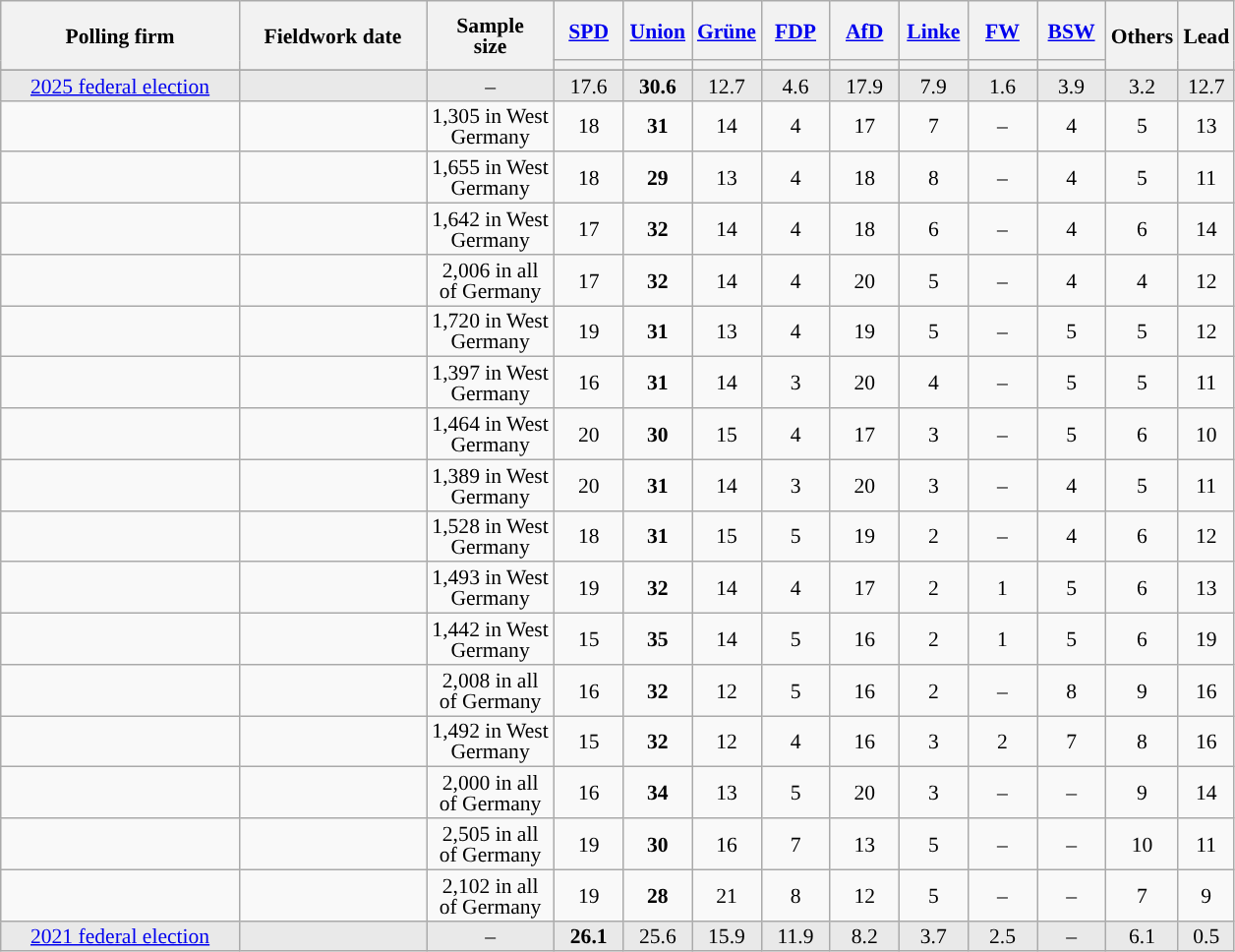<table class="wikitable sortable mw-datatable mw-collapsible" style="text-align:center;font-size:90%;line-height:14px;">
<tr style="height:40px;">
<th style="width:155px;" rowspan="2">Polling firm</th>
<th style="width:120px;" rowspan="2">Fieldwork date</th>
<th style="width: 80px;" rowspan="2">Sample<br>size</th>
<th class="unsortable" style="width:40px;"><a href='#'>SPD</a></th>
<th class="unsortable" style="width:40px;"><a href='#'>Union</a></th>
<th class="unsortable" style="width:40px;"><a href='#'>Grüne</a></th>
<th class="unsortable" style="width:40px;"><a href='#'>FDP</a></th>
<th class="unsortable" style="width:40px;"><a href='#'>AfD</a></th>
<th class="unsortable" style="width:40px;"><a href='#'>Linke</a></th>
<th class="unsortable" style="width:40px;"><a href='#'>FW</a></th>
<th class="unsortable" style="width:40px;"><a href='#'>BSW</a></th>
<th class="unsortable" style="width:30px;" rowspan="2">Others</th>
<th style="width:30px;" rowspan="2">Lead</th>
</tr>
<tr>
<th style="background:"></th>
<th style="background:"></th>
<th style="background:"></th>
<th style="background:"></th>
<th style="background:"></th>
<th style="background:"></th>
<th style="background:"></th>
<th style="background:"></th>
</tr>
<tr>
</tr>
<tr style="background:#E9E9E9;">
<td><a href='#'>2025 federal election</a></td>
<td></td>
<td>–</td>
<td>17.6</td>
<td><strong>30.6</strong></td>
<td>12.7</td>
<td>4.6</td>
<td>17.9</td>
<td>7.9</td>
<td>1.6</td>
<td>3.9</td>
<td>3.2</td>
<td style="background:">12.7</td>
</tr>
<tr>
<td></td>
<td></td>
<td>1,305 in West Germany</td>
<td>18</td>
<td><strong>31</strong></td>
<td>14</td>
<td>4</td>
<td>17</td>
<td>7</td>
<td>–</td>
<td>4</td>
<td>5</td>
<td style="background:">13</td>
</tr>
<tr>
<td></td>
<td></td>
<td>1,655 in West Germany</td>
<td>18</td>
<td><strong>29</strong></td>
<td>13</td>
<td>4</td>
<td>18</td>
<td>8</td>
<td>–</td>
<td>4</td>
<td>5</td>
<td style="background:">11</td>
</tr>
<tr>
<td></td>
<td></td>
<td>1,642 in West Germany</td>
<td>17</td>
<td><strong>32</strong></td>
<td>14</td>
<td>4</td>
<td>18</td>
<td>6</td>
<td>–</td>
<td>4</td>
<td>6</td>
<td style="background:">14</td>
</tr>
<tr>
<td></td>
<td></td>
<td>2,006 in all of Germany</td>
<td>17</td>
<td><strong>32</strong></td>
<td>14</td>
<td>4</td>
<td>20</td>
<td>5</td>
<td>–</td>
<td>4</td>
<td>4</td>
<td style="background:">12</td>
</tr>
<tr>
<td></td>
<td></td>
<td>1,720 in West Germany</td>
<td>19</td>
<td><strong>31</strong></td>
<td>13</td>
<td>4</td>
<td>19</td>
<td>5</td>
<td>–</td>
<td>5</td>
<td>5</td>
<td style="background:">12</td>
</tr>
<tr>
<td></td>
<td></td>
<td>1,397 in West Germany</td>
<td>16</td>
<td><strong>31</strong></td>
<td>14</td>
<td>3</td>
<td>20</td>
<td>4</td>
<td>–</td>
<td>5</td>
<td>5</td>
<td style="background:">11</td>
</tr>
<tr>
<td></td>
<td></td>
<td>1,464 in West Germany</td>
<td>20</td>
<td><strong>30</strong></td>
<td>15</td>
<td>4</td>
<td>17</td>
<td>3</td>
<td>–</td>
<td>5</td>
<td>6</td>
<td style="background:">10</td>
</tr>
<tr>
<td></td>
<td></td>
<td>1,389 in West Germany</td>
<td>20</td>
<td><strong>31</strong></td>
<td>14</td>
<td>3</td>
<td>20</td>
<td>3</td>
<td>–</td>
<td>4</td>
<td>5</td>
<td style="background:">11</td>
</tr>
<tr>
<td></td>
<td></td>
<td>1,528 in West Germany</td>
<td>18</td>
<td><strong>31</strong></td>
<td>15</td>
<td>5</td>
<td>19</td>
<td>2</td>
<td>–</td>
<td>4</td>
<td>6</td>
<td style="background:">12</td>
</tr>
<tr>
<td></td>
<td></td>
<td>1,493 in West Germany</td>
<td>19</td>
<td><strong>32</strong></td>
<td>14</td>
<td>4</td>
<td>17</td>
<td>2</td>
<td>1</td>
<td>5</td>
<td>6</td>
<td style="background:">13</td>
</tr>
<tr>
<td></td>
<td></td>
<td>1,442 in West Germany</td>
<td>15</td>
<td><strong>35</strong></td>
<td>14</td>
<td>5</td>
<td>16</td>
<td>2</td>
<td>1</td>
<td>5</td>
<td>6</td>
<td style="background:">19</td>
</tr>
<tr>
<td></td>
<td></td>
<td>2,008 in all of Germany</td>
<td>16</td>
<td><strong>32</strong></td>
<td>12</td>
<td>5</td>
<td>16</td>
<td>2</td>
<td>–</td>
<td>8</td>
<td>9</td>
<td style="background:">16</td>
</tr>
<tr>
<td></td>
<td></td>
<td>1,492 in West Germany</td>
<td>15</td>
<td><strong>32</strong></td>
<td>12</td>
<td>4</td>
<td>16</td>
<td>3</td>
<td>2</td>
<td>7</td>
<td>8</td>
<td style="background:">16</td>
</tr>
<tr>
<td></td>
<td></td>
<td>2,000 in all of Germany</td>
<td>16</td>
<td><strong>34</strong></td>
<td>13</td>
<td>5</td>
<td>20</td>
<td>3</td>
<td>–</td>
<td>–</td>
<td>9</td>
<td style="background:">14</td>
</tr>
<tr>
<td></td>
<td></td>
<td>2,505 in all of Germany</td>
<td>19</td>
<td><strong>30</strong></td>
<td>16</td>
<td>7</td>
<td>13</td>
<td>5</td>
<td>–</td>
<td>–</td>
<td>10</td>
<td style="background:">11</td>
</tr>
<tr>
<td></td>
<td></td>
<td>2,102 in all of Germany</td>
<td>19</td>
<td><strong>28</strong></td>
<td>21</td>
<td>8</td>
<td>12</td>
<td>5</td>
<td>–</td>
<td>–</td>
<td>7</td>
<td style="background:">9</td>
</tr>
<tr style="background:#E9E9E9;">
<td><a href='#'>2021 federal election</a></td>
<td></td>
<td>–</td>
<td><strong>26.1</strong></td>
<td>25.6</td>
<td>15.9</td>
<td>11.9</td>
<td>8.2</td>
<td>3.7</td>
<td>2.5</td>
<td>–</td>
<td>6.1</td>
<td style="background:">0.5</td>
</tr>
</table>
